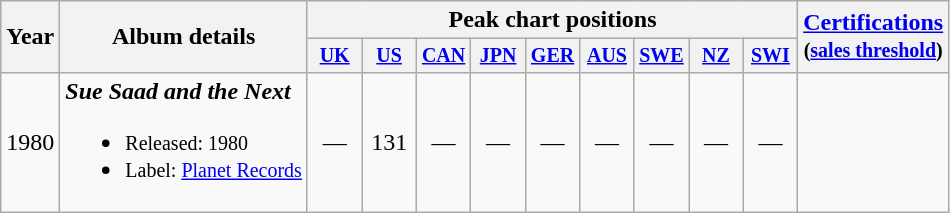<table class="wikitable" style="text-align:center;">
<tr>
<th rowspan="2">Year</th>
<th rowspan="2">Album details</th>
<th colspan="9">Peak chart positions</th>
<th rowspan="2"><a href='#'>Certifications</a><br><small>(<a href='#'>sales threshold</a>)</small></th>
</tr>
<tr style="font-size:smaller;">
<th width="30"><a href='#'>UK</a></th>
<th width="30"><a href='#'>US</a></th>
<th width="30"><a href='#'>CAN</a></th>
<th width="30"><a href='#'>JPN</a></th>
<th width="30"><a href='#'>GER</a></th>
<th width="30"><a href='#'>AUS</a></th>
<th width="30"><a href='#'>SWE</a></th>
<th width="30"><a href='#'>NZ</a></th>
<th width="30"><a href='#'>SWI</a></th>
</tr>
<tr>
<td>1980</td>
<td align="left"><strong><em>Sue Saad and the Next</em></strong><br><ul><li><small>Released: 1980</small></li><li><small>Label: <a href='#'>Planet Records</a></small></li></ul></td>
<td>—</td>
<td>131</td>
<td>—</td>
<td>—</td>
<td>—</td>
<td>—</td>
<td>—</td>
<td>—</td>
<td>—</td>
<td></td>
</tr>
</table>
